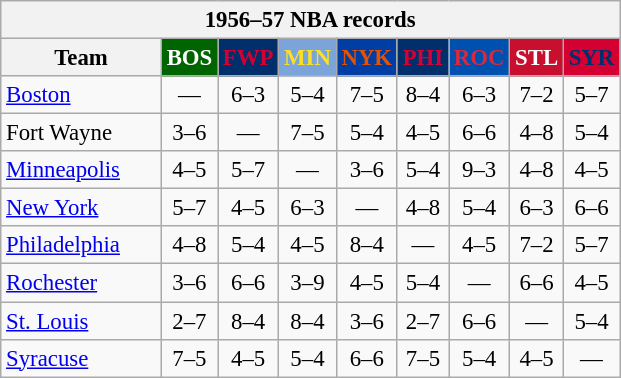<table class="wikitable" style="font-size:95%; text-align:center;">
<tr>
<th colspan=9>1956–57 NBA records</th>
</tr>
<tr>
<th width=100>Team</th>
<th style="background:#006400;color:#FFFFFF;width=35">BOS</th>
<th style="background:#012F6B;color:#D40032;width=35">FWP</th>
<th style="background:#7BA4DB;color:#FBE122;width=35">MIN</th>
<th style="background:#003EA4;color:#E45206;width=35">NYK</th>
<th style="background:#012F6B;color:#D50033;width=35">PHI</th>
<th style="background:#0050B0;color:#D82A3C;width=35">ROC</th>
<th style="background:#C90F2E;color:#FFFFFF;width=35">STL</th>
<th style="background:#D40032;color:#022E6B;width=35">SYR</th>
</tr>
<tr>
<td style="text-align:left;"><a href='#'>Boston</a></td>
<td>—</td>
<td>6–3</td>
<td>5–4</td>
<td>7–5</td>
<td>8–4</td>
<td>6–3</td>
<td>7–2</td>
<td>5–7</td>
</tr>
<tr>
<td style="text-align:left;">Fort Wayne</td>
<td>3–6</td>
<td>—</td>
<td>7–5</td>
<td>5–4</td>
<td>4–5</td>
<td>6–6</td>
<td>4–8</td>
<td>5–4</td>
</tr>
<tr>
<td style="text-align:left;"><a href='#'>Minneapolis</a></td>
<td>4–5</td>
<td>5–7</td>
<td>—</td>
<td>3–6</td>
<td>5–4</td>
<td>9–3</td>
<td>4–8</td>
<td>4–5</td>
</tr>
<tr>
<td style="text-align:left;"><a href='#'>New York</a></td>
<td>5–7</td>
<td>4–5</td>
<td>6–3</td>
<td>—</td>
<td>4–8</td>
<td>5–4</td>
<td>6–3</td>
<td>6–6</td>
</tr>
<tr>
<td style="text-align:left;"><a href='#'>Philadelphia</a></td>
<td>4–8</td>
<td>5–4</td>
<td>4–5</td>
<td>8–4</td>
<td>—</td>
<td>4–5</td>
<td>7–2</td>
<td>5–7</td>
</tr>
<tr>
<td style="text-align:left;"><a href='#'>Rochester</a></td>
<td>3–6</td>
<td>6–6</td>
<td>3–9</td>
<td>4–5</td>
<td>5–4</td>
<td>—</td>
<td>6–6</td>
<td>4–5</td>
</tr>
<tr>
<td style="text-align:left;"><a href='#'>St. Louis</a></td>
<td>2–7</td>
<td>8–4</td>
<td>8–4</td>
<td>3–6</td>
<td>2–7</td>
<td>6–6</td>
<td>—</td>
<td>5–4</td>
</tr>
<tr>
<td style="text-align:left;"><a href='#'>Syracuse</a></td>
<td>7–5</td>
<td>4–5</td>
<td>5–4</td>
<td>6–6</td>
<td>7–5</td>
<td>5–4</td>
<td>4–5</td>
<td>—</td>
</tr>
</table>
